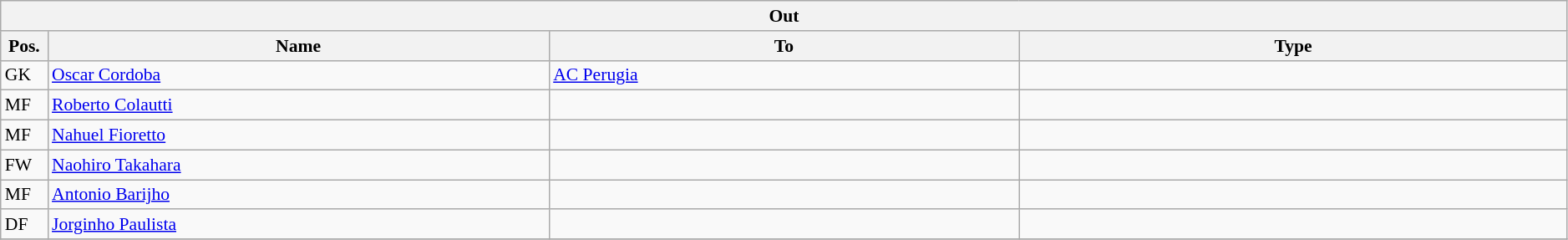<table class="wikitable" style="font-size:90%;width:99%;">
<tr>
<th colspan="4">Out</th>
</tr>
<tr>
<th width=3%>Pos.</th>
<th width=32%>Name</th>
<th width=30%>To</th>
<th width=35%>Type</th>
</tr>
<tr>
<td>GK</td>
<td><a href='#'>Oscar Cordoba</a></td>
<td><a href='#'>AC Perugia</a></td>
<td></td>
</tr>
<tr>
<td>MF</td>
<td><a href='#'>Roberto Colautti</a></td>
<td></td>
<td></td>
</tr>
<tr>
<td>MF</td>
<td><a href='#'>Nahuel Fioretto</a></td>
<td></td>
<td></td>
</tr>
<tr>
<td>FW</td>
<td><a href='#'>Naohiro Takahara</a></td>
<td></td>
<td></td>
</tr>
<tr>
<td>MF</td>
<td><a href='#'>Antonio Barijho</a></td>
<td></td>
<td></td>
</tr>
<tr>
<td>DF</td>
<td><a href='#'>Jorginho Paulista</a></td>
<td></td>
<td></td>
</tr>
<tr>
</tr>
</table>
